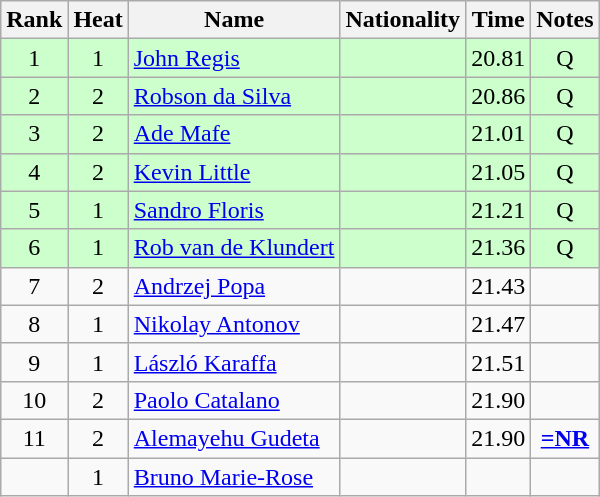<table class="wikitable sortable" style="text-align:center">
<tr>
<th>Rank</th>
<th>Heat</th>
<th>Name</th>
<th>Nationality</th>
<th>Time</th>
<th>Notes</th>
</tr>
<tr bgcolor=ccffcc>
<td>1</td>
<td>1</td>
<td align="left"><a href='#'>John Regis</a></td>
<td align=left></td>
<td>20.81</td>
<td>Q</td>
</tr>
<tr bgcolor=ccffcc>
<td>2</td>
<td>2</td>
<td align="left"><a href='#'>Robson da Silva</a></td>
<td align=left></td>
<td>20.86</td>
<td>Q</td>
</tr>
<tr bgcolor=ccffcc>
<td>3</td>
<td>2</td>
<td align="left"><a href='#'>Ade Mafe</a></td>
<td align=left></td>
<td>21.01</td>
<td>Q</td>
</tr>
<tr bgcolor=ccffcc>
<td>4</td>
<td>2</td>
<td align="left"><a href='#'>Kevin Little</a></td>
<td align=left></td>
<td>21.05</td>
<td>Q</td>
</tr>
<tr bgcolor=ccffcc>
<td>5</td>
<td>1</td>
<td align="left"><a href='#'>Sandro Floris</a></td>
<td align=left></td>
<td>21.21</td>
<td>Q</td>
</tr>
<tr bgcolor=ccffcc>
<td>6</td>
<td>1</td>
<td align="left"><a href='#'>Rob van de Klundert</a></td>
<td align=left></td>
<td>21.36</td>
<td>Q</td>
</tr>
<tr>
<td>7</td>
<td>2</td>
<td align="left"><a href='#'>Andrzej Popa</a></td>
<td align=left></td>
<td>21.43</td>
<td></td>
</tr>
<tr>
<td>8</td>
<td>1</td>
<td align="left"><a href='#'>Nikolay Antonov</a></td>
<td align=left></td>
<td>21.47</td>
<td></td>
</tr>
<tr>
<td>9</td>
<td>1</td>
<td align="left"><a href='#'>László Karaffa</a></td>
<td align=left></td>
<td>21.51</td>
<td></td>
</tr>
<tr>
<td>10</td>
<td>2</td>
<td align="left"><a href='#'>Paolo Catalano</a></td>
<td align=left></td>
<td>21.90</td>
<td></td>
</tr>
<tr>
<td>11</td>
<td>2</td>
<td align="left"><a href='#'>Alemayehu Gudeta</a></td>
<td align=left></td>
<td>21.90</td>
<td><strong><a href='#'>=NR</a></strong></td>
</tr>
<tr>
<td></td>
<td>1</td>
<td align="left"><a href='#'>Bruno Marie-Rose</a></td>
<td align=left></td>
<td></td>
<td></td>
</tr>
</table>
